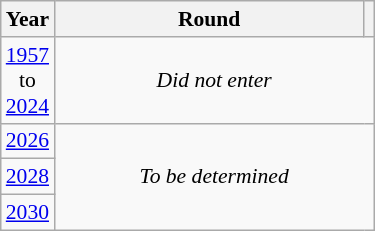<table class="wikitable" style="text-align: center; font-size:90%">
<tr>
<th>Year</th>
<th style="width:200px">Round</th>
<th></th>
</tr>
<tr>
<td><a href='#'>1957</a><br>to<br><a href='#'>2024</a></td>
<td colspan="2"><em>Did not enter</em></td>
</tr>
<tr>
<td><a href='#'>2026</a></td>
<td colspan="2" rowspan="3"><em>To be determined</em></td>
</tr>
<tr>
<td><a href='#'>2028</a></td>
</tr>
<tr>
<td><a href='#'>2030</a></td>
</tr>
</table>
